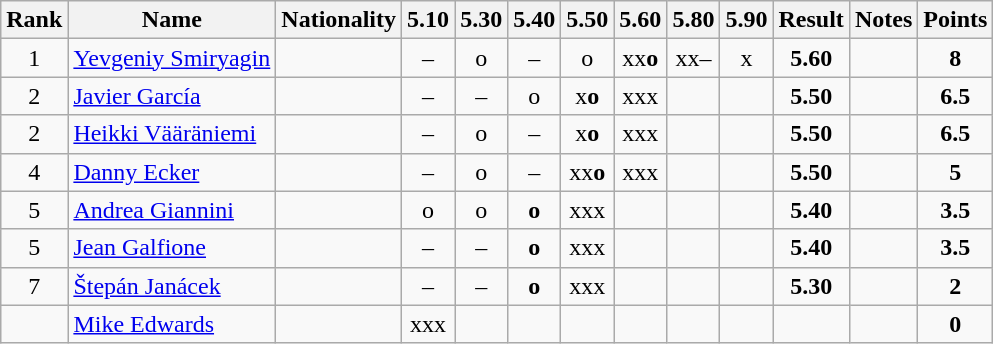<table class="wikitable sortable" style="text-align:center">
<tr>
<th>Rank</th>
<th>Name</th>
<th>Nationality</th>
<th>5.10</th>
<th>5.30</th>
<th>5.40</th>
<th>5.50</th>
<th>5.60</th>
<th>5.80</th>
<th>5.90</th>
<th>Result</th>
<th>Notes</th>
<th>Points</th>
</tr>
<tr>
<td>1</td>
<td align=left><a href='#'>Yevgeniy Smiryagin</a></td>
<td align=left></td>
<td>–</td>
<td>o</td>
<td>–</td>
<td>o</td>
<td>xx<strong>o</strong></td>
<td>xx–</td>
<td>x</td>
<td><strong>5.60</strong></td>
<td></td>
<td><strong>8</strong></td>
</tr>
<tr>
<td>2</td>
<td align=left><a href='#'>Javier García</a></td>
<td align=left></td>
<td>–</td>
<td>–</td>
<td>o</td>
<td>x<strong>o</strong></td>
<td>xxx</td>
<td></td>
<td></td>
<td><strong>5.50</strong></td>
<td></td>
<td><strong>6.5</strong></td>
</tr>
<tr>
<td>2</td>
<td align=left><a href='#'>Heikki Vääräniemi</a></td>
<td align=left></td>
<td>–</td>
<td>o</td>
<td>–</td>
<td>x<strong>o</strong></td>
<td>xxx</td>
<td></td>
<td></td>
<td><strong>5.50</strong></td>
<td></td>
<td><strong>6.5</strong></td>
</tr>
<tr>
<td>4</td>
<td align=left><a href='#'>Danny Ecker</a></td>
<td align=left></td>
<td>–</td>
<td>o</td>
<td>–</td>
<td>xx<strong>o</strong></td>
<td>xxx</td>
<td></td>
<td></td>
<td><strong>5.50</strong></td>
<td></td>
<td><strong>5</strong></td>
</tr>
<tr>
<td>5</td>
<td align=left><a href='#'>Andrea Giannini</a></td>
<td align=left></td>
<td>o</td>
<td>o</td>
<td><strong>o</strong></td>
<td>xxx</td>
<td></td>
<td></td>
<td></td>
<td><strong>5.40</strong></td>
<td></td>
<td><strong>3.5</strong></td>
</tr>
<tr>
<td>5</td>
<td align=left><a href='#'>Jean Galfione</a></td>
<td align=left></td>
<td>–</td>
<td>–</td>
<td><strong>o</strong></td>
<td>xxx</td>
<td></td>
<td></td>
<td></td>
<td><strong>5.40</strong></td>
<td></td>
<td><strong>3.5</strong></td>
</tr>
<tr>
<td>7</td>
<td align=left><a href='#'>Štepán Janácek</a></td>
<td align=left></td>
<td>–</td>
<td>–</td>
<td><strong>o</strong></td>
<td>xxx</td>
<td></td>
<td></td>
<td></td>
<td><strong>5.30</strong></td>
<td></td>
<td><strong>2</strong></td>
</tr>
<tr>
<td></td>
<td align=left><a href='#'>Mike Edwards</a></td>
<td align=left></td>
<td>xxx</td>
<td></td>
<td></td>
<td></td>
<td></td>
<td></td>
<td></td>
<td><strong></strong></td>
<td></td>
<td><strong>0</strong></td>
</tr>
</table>
